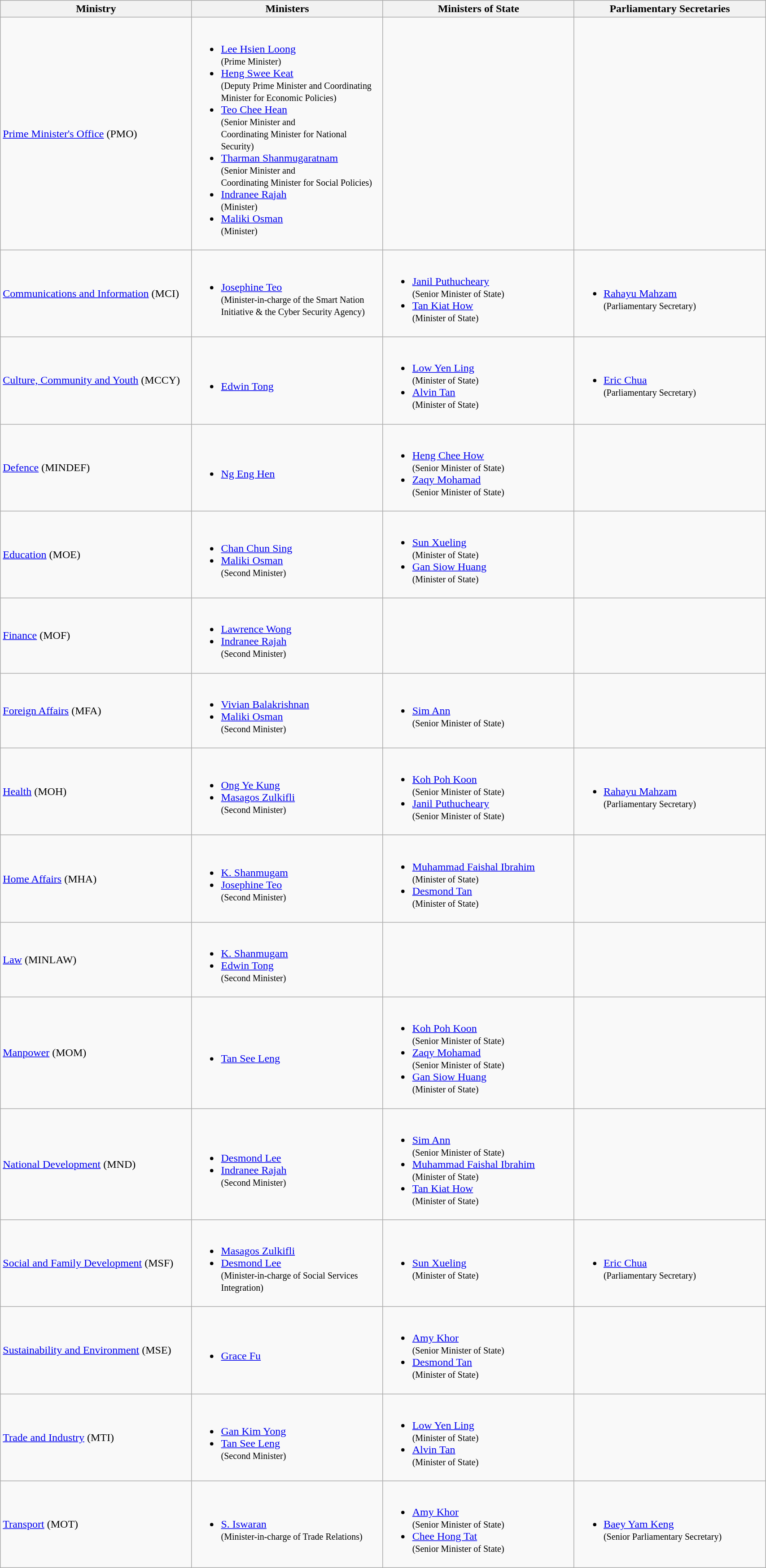<table class="wikitable" style="width:90%">
<tr>
<th width= 25%>Ministry</th>
<th width= 25%>Ministers</th>
<th width= 25%>Ministers of State</th>
<th width= 25%>Parliamentary Secretaries</th>
</tr>
<tr>
<td><a href='#'>Prime Minister's Office</a> (PMO)</td>
<td><br><ul><li><a href='#'>Lee Hsien Loong</a><br><small>(Prime Minister)</small></li><li><a href='#'>Heng Swee Keat</a><br><small>(Deputy Prime Minister and Coordinating Minister for Economic Policies)</small></li><li><a href='#'>Teo Chee Hean</a><br><small>(Senior Minister and<br>Coordinating Minister for National Security)</small></li><li><a href='#'>Tharman Shanmugaratnam</a><br><small>(Senior Minister and<br>Coordinating Minister for Social Policies)</small></li><li><a href='#'>Indranee Rajah</a><br><small>(Minister)</small></li><li><a href='#'>Maliki Osman</a><br><small>(Minister)</small></li></ul></td>
<td></td>
<td></td>
</tr>
<tr>
<td><a href='#'>Communications and Information</a> (MCI)</td>
<td><br><ul><li><a href='#'>Josephine Teo</a> <br><small>(Minister-in-charge of the Smart Nation Initiative & the Cyber Security Agency)</small></li></ul></td>
<td><br><ul><li><a href='#'>Janil Puthucheary</a><br><small>(Senior Minister of State)</small></li><li><a href='#'>Tan Kiat How</a><br><small>(Minister of State)</small></li></ul></td>
<td><br><ul><li><a href='#'>Rahayu Mahzam</a><br><small>(Parliamentary Secretary)</small></li></ul></td>
</tr>
<tr>
<td><a href='#'>Culture, Community and Youth</a> (MCCY)</td>
<td><br><ul><li><a href='#'>Edwin Tong</a></li></ul></td>
<td><br><ul><li><a href='#'>Low Yen Ling</a><br><small>(Minister of State)</small></li><li><a href='#'>Alvin Tan</a><br><small>(Minister of State)</small></li></ul></td>
<td><br><ul><li><a href='#'>Eric Chua</a><br><small>(Parliamentary Secretary)</small></li></ul></td>
</tr>
<tr>
<td><a href='#'>Defence</a> (MINDEF)</td>
<td><br><ul><li><a href='#'>Ng Eng Hen</a></li></ul></td>
<td><br><ul><li><a href='#'>Heng Chee How</a><br><small>(Senior Minister of State)</small></li><li><a href='#'>Zaqy Mohamad</a><br><small>(Senior Minister of State)</small></li></ul></td>
<td></td>
</tr>
<tr>
<td><a href='#'>Education</a> (MOE)</td>
<td><br><ul><li><a href='#'>Chan Chun Sing</a></li><li><a href='#'>Maliki Osman</a><br><small>(Second Minister)</small></li></ul></td>
<td><br><ul><li><a href='#'>Sun Xueling</a><br><small>(Minister of State)</small></li><li><a href='#'>Gan Siow Huang</a><br><small>(Minister of State)</small></li></ul></td>
<td></td>
</tr>
<tr>
<td><a href='#'>Finance</a> (MOF)</td>
<td><br><ul><li><a href='#'>Lawrence Wong</a></li><li><a href='#'>Indranee Rajah</a><br><small>(Second Minister)</small></li></ul></td>
<td></td>
<td></td>
</tr>
<tr>
<td><a href='#'>Foreign Affairs</a> (MFA)</td>
<td><br><ul><li><a href='#'>Vivian Balakrishnan</a></li><li><a href='#'>Maliki Osman</a><br><small>(Second Minister)</small></li></ul></td>
<td><br><ul><li><a href='#'>Sim Ann</a><br><small>(Senior Minister of State)</small></li></ul></td>
<td></td>
</tr>
<tr>
<td><a href='#'>Health</a> (MOH)</td>
<td><br><ul><li><a href='#'>Ong Ye Kung</a></li><li><a href='#'>Masagos Zulkifli</a><br><small>(Second Minister)</small></li></ul></td>
<td><br><ul><li><a href='#'>Koh Poh Koon</a><br><small>(Senior Minister of State)</small></li><li><a href='#'>Janil Puthucheary</a><br><small>(Senior Minister of State)</small></li></ul></td>
<td><br><ul><li><a href='#'>Rahayu Mahzam</a><br><small>(Parliamentary Secretary)</small></li></ul></td>
</tr>
<tr>
<td><a href='#'>Home Affairs</a> (MHA)</td>
<td><br><ul><li><a href='#'>K. Shanmugam</a></li><li><a href='#'>Josephine Teo</a><br><small>(Second Minister)</small></li></ul></td>
<td><br><ul><li><a href='#'>Muhammad Faishal Ibrahim</a><br><small>(Minister of State)</small></li><li><a href='#'>Desmond Tan</a><br><small>(Minister of State)</small></li></ul></td>
<td></td>
</tr>
<tr>
<td><a href='#'>Law</a> (MINLAW)</td>
<td><br><ul><li><a href='#'>K. Shanmugam</a></li><li><a href='#'>Edwin Tong</a><br><small>(Second Minister)</small></li></ul></td>
<td></td>
<td></td>
</tr>
<tr>
<td><a href='#'>Manpower</a> (MOM)</td>
<td><br><ul><li><a href='#'>Tan See Leng</a></li></ul></td>
<td><br><ul><li><a href='#'>Koh Poh Koon</a><br><small>(Senior Minister of State)</small></li><li><a href='#'>Zaqy Mohamad</a><br><small>(Senior Minister of State)</small></li><li><a href='#'>Gan Siow Huang</a><br><small>(Minister of State)</small></li></ul></td>
<td></td>
</tr>
<tr>
<td><a href='#'>National Development</a> (MND)</td>
<td><br><ul><li><a href='#'>Desmond Lee</a></li><li><a href='#'>Indranee Rajah</a><br><small>(Second Minister)</small></li></ul></td>
<td><br><ul><li><a href='#'>Sim Ann</a><br><small>(Senior Minister of State)</small></li><li><a href='#'>Muhammad Faishal Ibrahim</a><br><small>(Minister of State)</small></li><li><a href='#'>Tan Kiat How</a><br><small>(Minister of State)</small></li></ul></td>
<td></td>
</tr>
<tr>
<td><a href='#'>Social and Family Development</a> (MSF)</td>
<td><br><ul><li><a href='#'>Masagos Zulkifli</a></li><li><a href='#'>Desmond Lee</a><br><small>(Minister-in-charge of Social Services Integration)</small></li></ul></td>
<td><br><ul><li><a href='#'>Sun Xueling</a><br><small>(Minister of State)</small></li></ul></td>
<td><br><ul><li><a href='#'>Eric Chua</a><br><small>(Parliamentary Secretary)</small></li></ul></td>
</tr>
<tr>
<td><a href='#'>Sustainability and Environment</a> (MSE)</td>
<td><br><ul><li><a href='#'>Grace Fu</a></li></ul></td>
<td><br><ul><li><a href='#'>Amy Khor</a><br><small>(Senior Minister of State)</small></li><li><a href='#'>Desmond Tan</a><br><small>(Minister of State)</small></li></ul></td>
<td></td>
</tr>
<tr>
<td><a href='#'>Trade and Industry</a> (MTI)</td>
<td><br><ul><li><a href='#'>Gan Kim Yong</a></li><li><a href='#'>Tan See Leng</a><br><small>(Second Minister)</small></li></ul></td>
<td><br><ul><li><a href='#'>Low Yen Ling</a><br><small>(Minister of State)</small></li><li><a href='#'>Alvin Tan</a><br><small>(Minister of State)</small></li></ul></td>
<td></td>
</tr>
<tr>
<td><a href='#'>Transport</a> (MOT)</td>
<td><br><ul><li><a href='#'>S. Iswaran</a><br><small>(Minister-in-charge of Trade Relations)</small></li></ul></td>
<td><br><ul><li><a href='#'>Amy Khor</a><br><small>(Senior Minister of State)</small></li><li><a href='#'>Chee Hong Tat</a><br><small>(Senior Minister of State)</small></li></ul></td>
<td><br><ul><li><a href='#'>Baey Yam Keng</a><br><small>(Senior Parliamentary Secretary)</small></li></ul></td>
</tr>
</table>
